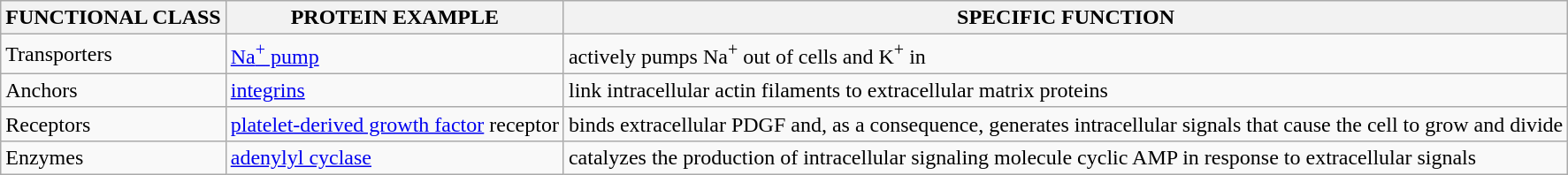<table class="wikitable sortable">
<tr>
<th>FUNCTIONAL CLASS</th>
<th>PROTEIN EXAMPLE</th>
<th>SPECIFIC FUNCTION</th>
</tr>
<tr>
<td>Transporters</td>
<td><a href='#'>Na<sup>+</sup> pump</a></td>
<td>actively pumps Na<sup>+</sup> out of cells and K<sup>+</sup> in</td>
</tr>
<tr>
<td>Anchors</td>
<td><a href='#'>integrins</a></td>
<td>link intracellular actin filaments to extracellular matrix proteins</td>
</tr>
<tr>
<td>Receptors</td>
<td><a href='#'>platelet-derived growth factor</a> receptor</td>
<td>binds extracellular PDGF and, as a consequence, generates intracellular signals that cause the cell to grow and divide</td>
</tr>
<tr>
<td>Enzymes</td>
<td><a href='#'>adenylyl cyclase</a></td>
<td>catalyzes the production of intracellular signaling molecule cyclic AMP in response to extracellular signals</td>
</tr>
</table>
